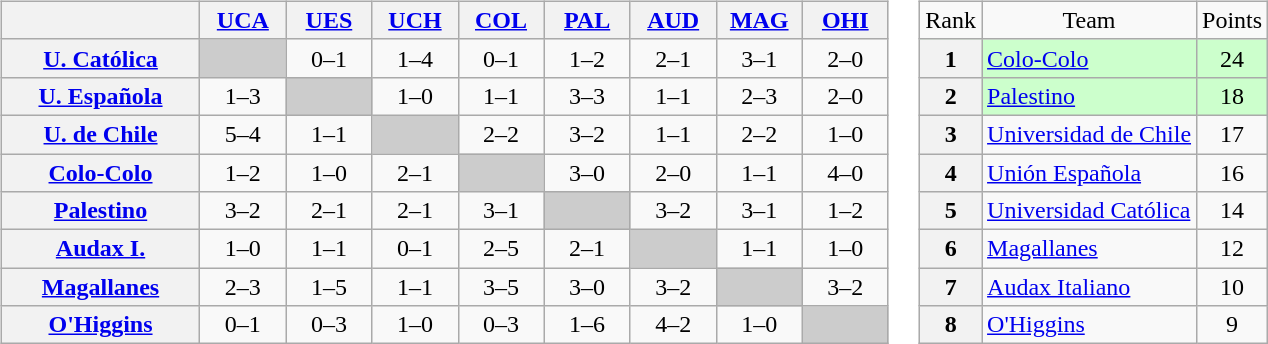<table>
<tr>
<td><br><table class="wikitable" style="text-align:center">
<tr>
<th width="125"> </th>
<th width="50"><a href='#'>UCA</a></th>
<th width="50"><a href='#'>UES</a></th>
<th width="50"><a href='#'>UCH</a></th>
<th width="50"><a href='#'>COL</a></th>
<th width="50"><a href='#'>PAL</a></th>
<th width="50"><a href='#'>AUD</a></th>
<th width="50"><a href='#'>MAG</a></th>
<th width="50"><a href='#'>OHI</a></th>
</tr>
<tr>
<th><a href='#'>U. Católica</a></th>
<td bgcolor="#CCCCCC"></td>
<td>0–1</td>
<td>1–4</td>
<td>0–1</td>
<td>1–2</td>
<td>2–1</td>
<td>3–1</td>
<td>2–0</td>
</tr>
<tr>
<th><a href='#'>U. Española</a></th>
<td>1–3</td>
<td bgcolor="#CCCCCC"></td>
<td>1–0</td>
<td>1–1</td>
<td>3–3</td>
<td>1–1</td>
<td>2–3</td>
<td>2–0</td>
</tr>
<tr>
<th><a href='#'>U. de Chile</a></th>
<td>5–4</td>
<td>1–1</td>
<td bgcolor="#CCCCCC"></td>
<td>2–2</td>
<td>3–2</td>
<td>1–1</td>
<td>2–2</td>
<td>1–0</td>
</tr>
<tr>
<th><a href='#'>Colo-Colo</a></th>
<td>1–2</td>
<td>1–0</td>
<td>2–1</td>
<td bgcolor="#CCCCCC"></td>
<td>3–0</td>
<td>2–0</td>
<td>1–1</td>
<td>4–0</td>
</tr>
<tr>
<th><a href='#'>Palestino</a></th>
<td>3–2</td>
<td>2–1</td>
<td>2–1</td>
<td>3–1</td>
<td bgcolor="#CCCCCC"></td>
<td>3–2</td>
<td>3–1</td>
<td>1–2</td>
</tr>
<tr>
<th><a href='#'>Audax I.</a></th>
<td>1–0</td>
<td>1–1</td>
<td>0–1</td>
<td>2–5</td>
<td>2–1</td>
<td bgcolor="#CCCCCC"></td>
<td>1–1</td>
<td>1–0</td>
</tr>
<tr>
<th><a href='#'>Magallanes</a></th>
<td>2–3</td>
<td>1–5</td>
<td>1–1</td>
<td>3–5</td>
<td>3–0</td>
<td>3–2</td>
<td bgcolor="#CCCCCC"></td>
<td>3–2</td>
</tr>
<tr>
<th><a href='#'>O'Higgins</a></th>
<td>0–1</td>
<td>0–3</td>
<td>1–0</td>
<td>0–3</td>
<td>1–6</td>
<td>4–2</td>
<td>1–0</td>
<td bgcolor="#CCCCCC"></td>
</tr>
</table>
</td>
<td><br><table class="wikitable" style="text-align: center;">
<tr>
<td>Rank</td>
<td>Team</td>
<td>Points</td>
</tr>
<tr bgcolor="#ccffcc">
<th>1</th>
<td style="text-align: left;"><a href='#'>Colo-Colo</a></td>
<td>24</td>
</tr>
<tr bgcolor="#ccffcc">
<th>2</th>
<td style="text-align: left;"><a href='#'>Palestino</a></td>
<td>18</td>
</tr>
<tr>
<th>3</th>
<td style="text-align: left;"><a href='#'>Universidad de Chile</a></td>
<td>17</td>
</tr>
<tr>
<th>4</th>
<td style="text-align: left;"><a href='#'>Unión Española</a></td>
<td>16</td>
</tr>
<tr>
<th>5</th>
<td style="text-align: left;"><a href='#'>Universidad Católica</a></td>
<td>14</td>
</tr>
<tr>
<th>6</th>
<td style="text-align: left;"><a href='#'>Magallanes</a></td>
<td>12</td>
</tr>
<tr>
<th>7</th>
<td style="text-align: left;"><a href='#'>Audax Italiano</a></td>
<td>10</td>
</tr>
<tr>
<th>8</th>
<td style="text-align: left;"><a href='#'>O'Higgins</a></td>
<td>9</td>
</tr>
</table>
</td>
</tr>
</table>
